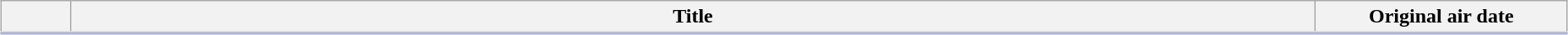<table class="wikitable" style="width:98%; margin:auto; background:#FFF;">
<tr style="border-bottom: 3px solid #CCF;">
<th style="width:3em;"></th>
<th>Title</th>
<th style="width:12em;">Original air date</th>
</tr>
<tr>
</tr>
</table>
